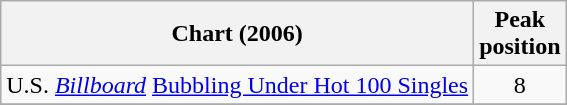<table class="wikitable">
<tr>
<th>Chart (2006)</th>
<th>Peak<br>position</th>
</tr>
<tr>
<td>U.S. <em><a href='#'>Billboard</a></em> <a href='#'>Bubbling Under Hot 100 Singles</a></td>
<td align="center">8</td>
</tr>
<tr>
</tr>
</table>
